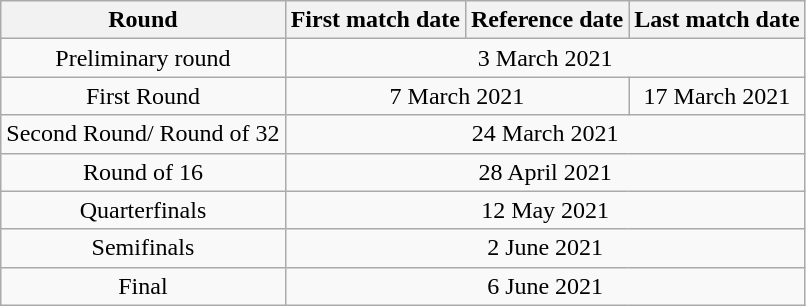<table class="wikitable" style="text-align:center">
<tr>
<th>Round</th>
<th>First match date</th>
<th>Reference date</th>
<th>Last match date</th>
</tr>
<tr>
<td>Preliminary round</td>
<td colspan=3>3 March 2021</td>
</tr>
<tr>
<td>First Round</td>
<td colspan=2>7 March 2021</td>
<td>17 March 2021</td>
</tr>
<tr>
<td>Second Round/ Round of 32</td>
<td colspan=3>24 March 2021</td>
</tr>
<tr>
<td>Round of 16</td>
<td colspan=3>28 April 2021</td>
</tr>
<tr>
<td>Quarterfinals</td>
<td colspan=3>12 May 2021</td>
</tr>
<tr>
<td>Semifinals</td>
<td colspan=3>2 June 2021</td>
</tr>
<tr>
<td>Final</td>
<td colspan=3>6 June 2021</td>
</tr>
</table>
